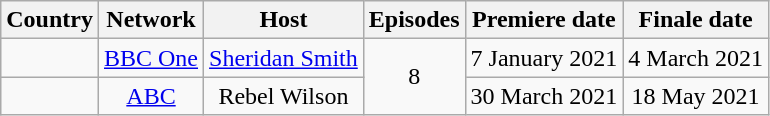<table class="wikitable" style="text-align:center">
<tr>
<th>Country</th>
<th>Network</th>
<th>Host</th>
<th>Episodes</th>
<th>Premiere date</th>
<th>Finale date</th>
</tr>
<tr>
<td></td>
<td><a href='#'>BBC One</a></td>
<td><a href='#'>Sheridan Smith</a></td>
<td rowspan=2>8</td>
<td>7 January 2021</td>
<td>4 March 2021</td>
</tr>
<tr>
<td></td>
<td><a href='#'>ABC</a></td>
<td>Rebel Wilson</td>
<td>30 March 2021</td>
<td>18 May 2021</td>
</tr>
</table>
